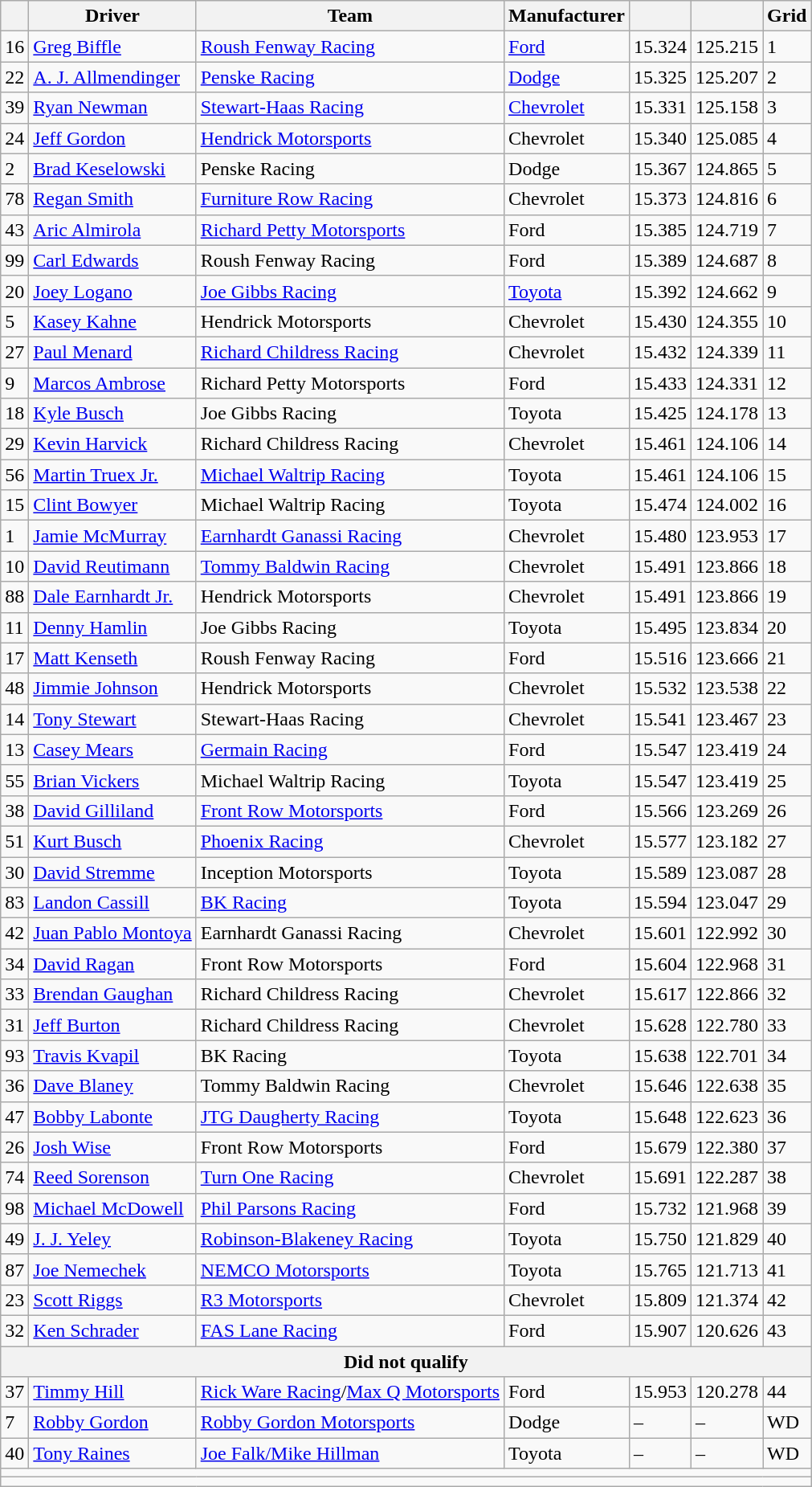<table class="wikitable">
<tr>
<th scope="col"></th>
<th scope="col">Driver</th>
<th scope="col">Team</th>
<th scope="col">Manufacturer</th>
<th scope="col"></th>
<th scope="col"></th>
<th scope="col">Grid</th>
</tr>
<tr>
<td>16</td>
<td><a href='#'>Greg Biffle</a></td>
<td><a href='#'>Roush Fenway Racing</a></td>
<td><a href='#'>Ford</a></td>
<td>15.324</td>
<td>125.215</td>
<td>1</td>
</tr>
<tr>
<td>22</td>
<td><a href='#'>A. J. Allmendinger</a></td>
<td><a href='#'>Penske Racing</a></td>
<td><a href='#'>Dodge</a></td>
<td>15.325</td>
<td>125.207</td>
<td>2</td>
</tr>
<tr>
<td>39</td>
<td><a href='#'>Ryan Newman</a></td>
<td><a href='#'>Stewart-Haas Racing</a></td>
<td><a href='#'>Chevrolet</a></td>
<td>15.331</td>
<td>125.158</td>
<td>3</td>
</tr>
<tr>
<td>24</td>
<td><a href='#'>Jeff Gordon</a></td>
<td><a href='#'>Hendrick Motorsports</a></td>
<td>Chevrolet</td>
<td>15.340</td>
<td>125.085</td>
<td>4</td>
</tr>
<tr>
<td>2</td>
<td><a href='#'>Brad Keselowski</a></td>
<td>Penske Racing</td>
<td>Dodge</td>
<td>15.367</td>
<td>124.865</td>
<td>5</td>
</tr>
<tr>
<td>78</td>
<td><a href='#'>Regan Smith</a></td>
<td><a href='#'>Furniture Row Racing</a></td>
<td>Chevrolet</td>
<td>15.373</td>
<td>124.816</td>
<td>6</td>
</tr>
<tr>
<td>43</td>
<td><a href='#'>Aric Almirola</a></td>
<td><a href='#'>Richard Petty Motorsports</a></td>
<td>Ford</td>
<td>15.385</td>
<td>124.719</td>
<td>7</td>
</tr>
<tr>
<td>99</td>
<td><a href='#'>Carl Edwards</a></td>
<td>Roush Fenway Racing</td>
<td>Ford</td>
<td>15.389</td>
<td>124.687</td>
<td>8</td>
</tr>
<tr>
<td>20</td>
<td><a href='#'>Joey Logano</a></td>
<td><a href='#'>Joe Gibbs Racing</a></td>
<td><a href='#'>Toyota</a></td>
<td>15.392</td>
<td>124.662</td>
<td>9</td>
</tr>
<tr>
<td>5</td>
<td><a href='#'>Kasey Kahne</a></td>
<td>Hendrick Motorsports</td>
<td>Chevrolet</td>
<td>15.430</td>
<td>124.355</td>
<td>10</td>
</tr>
<tr>
<td>27</td>
<td><a href='#'>Paul Menard</a></td>
<td><a href='#'>Richard Childress Racing</a></td>
<td>Chevrolet</td>
<td>15.432</td>
<td>124.339</td>
<td>11</td>
</tr>
<tr>
<td>9</td>
<td><a href='#'>Marcos Ambrose</a></td>
<td>Richard Petty Motorsports</td>
<td>Ford</td>
<td>15.433</td>
<td>124.331</td>
<td>12</td>
</tr>
<tr>
<td>18</td>
<td><a href='#'>Kyle Busch</a></td>
<td>Joe Gibbs Racing</td>
<td>Toyota</td>
<td>15.425</td>
<td>124.178</td>
<td>13</td>
</tr>
<tr>
<td>29</td>
<td><a href='#'>Kevin Harvick</a></td>
<td>Richard Childress Racing</td>
<td>Chevrolet</td>
<td>15.461</td>
<td>124.106</td>
<td>14</td>
</tr>
<tr>
<td>56</td>
<td><a href='#'>Martin Truex Jr.</a></td>
<td><a href='#'>Michael Waltrip Racing</a></td>
<td>Toyota</td>
<td>15.461</td>
<td>124.106</td>
<td>15</td>
</tr>
<tr>
<td>15</td>
<td><a href='#'>Clint Bowyer</a></td>
<td>Michael Waltrip Racing</td>
<td>Toyota</td>
<td>15.474</td>
<td>124.002</td>
<td>16</td>
</tr>
<tr>
<td>1</td>
<td><a href='#'>Jamie McMurray</a></td>
<td><a href='#'>Earnhardt Ganassi Racing</a></td>
<td>Chevrolet</td>
<td>15.480</td>
<td>123.953</td>
<td>17</td>
</tr>
<tr>
<td>10</td>
<td><a href='#'>David Reutimann</a></td>
<td><a href='#'>Tommy Baldwin Racing</a></td>
<td>Chevrolet</td>
<td>15.491</td>
<td>123.866</td>
<td>18</td>
</tr>
<tr>
<td>88</td>
<td><a href='#'>Dale Earnhardt Jr.</a></td>
<td>Hendrick Motorsports</td>
<td>Chevrolet</td>
<td>15.491</td>
<td>123.866</td>
<td>19</td>
</tr>
<tr>
<td>11</td>
<td><a href='#'>Denny Hamlin</a></td>
<td>Joe Gibbs Racing</td>
<td>Toyota</td>
<td>15.495</td>
<td>123.834</td>
<td>20</td>
</tr>
<tr>
<td>17</td>
<td><a href='#'>Matt Kenseth</a></td>
<td>Roush Fenway Racing</td>
<td>Ford</td>
<td>15.516</td>
<td>123.666</td>
<td>21</td>
</tr>
<tr>
<td>48</td>
<td><a href='#'>Jimmie Johnson</a></td>
<td>Hendrick Motorsports</td>
<td>Chevrolet</td>
<td>15.532</td>
<td>123.538</td>
<td>22</td>
</tr>
<tr>
<td>14</td>
<td><a href='#'>Tony Stewart</a></td>
<td>Stewart-Haas Racing</td>
<td>Chevrolet</td>
<td>15.541</td>
<td>123.467</td>
<td>23</td>
</tr>
<tr>
<td>13</td>
<td><a href='#'>Casey Mears</a></td>
<td><a href='#'>Germain Racing</a></td>
<td>Ford</td>
<td>15.547</td>
<td>123.419</td>
<td>24</td>
</tr>
<tr>
<td>55</td>
<td><a href='#'>Brian Vickers</a></td>
<td>Michael Waltrip Racing</td>
<td>Toyota</td>
<td>15.547</td>
<td>123.419</td>
<td>25</td>
</tr>
<tr>
<td>38</td>
<td><a href='#'>David Gilliland</a></td>
<td><a href='#'>Front Row Motorsports</a></td>
<td>Ford</td>
<td>15.566</td>
<td>123.269</td>
<td>26</td>
</tr>
<tr>
<td>51</td>
<td><a href='#'>Kurt Busch</a></td>
<td><a href='#'>Phoenix Racing</a></td>
<td>Chevrolet</td>
<td>15.577</td>
<td>123.182</td>
<td>27</td>
</tr>
<tr>
<td>30</td>
<td><a href='#'>David Stremme</a></td>
<td>Inception Motorsports</td>
<td>Toyota</td>
<td>15.589</td>
<td>123.087</td>
<td>28</td>
</tr>
<tr>
<td>83</td>
<td><a href='#'>Landon Cassill</a></td>
<td><a href='#'>BK Racing</a></td>
<td>Toyota</td>
<td>15.594</td>
<td>123.047</td>
<td>29</td>
</tr>
<tr>
<td>42</td>
<td><a href='#'>Juan Pablo Montoya</a></td>
<td>Earnhardt Ganassi Racing</td>
<td>Chevrolet</td>
<td>15.601</td>
<td>122.992</td>
<td>30</td>
</tr>
<tr>
<td>34</td>
<td><a href='#'>David Ragan</a></td>
<td>Front Row Motorsports</td>
<td>Ford</td>
<td>15.604</td>
<td>122.968</td>
<td>31</td>
</tr>
<tr>
<td>33</td>
<td><a href='#'>Brendan Gaughan</a></td>
<td>Richard Childress Racing</td>
<td>Chevrolet</td>
<td>15.617</td>
<td>122.866</td>
<td>32</td>
</tr>
<tr>
<td>31</td>
<td><a href='#'>Jeff Burton</a></td>
<td>Richard Childress Racing</td>
<td>Chevrolet</td>
<td>15.628</td>
<td>122.780</td>
<td>33</td>
</tr>
<tr>
<td>93</td>
<td><a href='#'>Travis Kvapil</a></td>
<td>BK Racing</td>
<td>Toyota</td>
<td>15.638</td>
<td>122.701</td>
<td>34</td>
</tr>
<tr>
<td>36</td>
<td><a href='#'>Dave Blaney</a></td>
<td>Tommy Baldwin Racing</td>
<td>Chevrolet</td>
<td>15.646</td>
<td>122.638</td>
<td>35</td>
</tr>
<tr>
<td>47</td>
<td><a href='#'>Bobby Labonte</a></td>
<td><a href='#'>JTG Daugherty Racing</a></td>
<td>Toyota</td>
<td>15.648</td>
<td>122.623</td>
<td>36</td>
</tr>
<tr>
<td>26</td>
<td><a href='#'>Josh Wise</a></td>
<td>Front Row Motorsports</td>
<td>Ford</td>
<td>15.679</td>
<td>122.380</td>
<td>37</td>
</tr>
<tr>
<td>74</td>
<td><a href='#'>Reed Sorenson</a></td>
<td><a href='#'>Turn One Racing</a></td>
<td>Chevrolet</td>
<td>15.691</td>
<td>122.287</td>
<td>38</td>
</tr>
<tr>
<td>98</td>
<td><a href='#'>Michael McDowell</a></td>
<td><a href='#'>Phil Parsons Racing</a></td>
<td>Ford</td>
<td>15.732</td>
<td>121.968</td>
<td>39</td>
</tr>
<tr>
<td>49</td>
<td><a href='#'>J. J. Yeley</a></td>
<td><a href='#'>Robinson-Blakeney Racing</a></td>
<td>Toyota</td>
<td>15.750</td>
<td>121.829</td>
<td>40</td>
</tr>
<tr>
<td>87</td>
<td><a href='#'>Joe Nemechek</a></td>
<td><a href='#'>NEMCO Motorsports</a></td>
<td>Toyota</td>
<td>15.765</td>
<td>121.713</td>
<td>41</td>
</tr>
<tr>
<td>23</td>
<td><a href='#'>Scott Riggs</a></td>
<td><a href='#'>R3 Motorsports</a></td>
<td>Chevrolet</td>
<td>15.809</td>
<td>121.374</td>
<td>42</td>
</tr>
<tr>
<td>32</td>
<td><a href='#'>Ken Schrader</a></td>
<td><a href='#'>FAS Lane Racing</a></td>
<td>Ford</td>
<td>15.907</td>
<td>120.626</td>
<td>43</td>
</tr>
<tr>
<th colspan="8"><strong>Did not qualify</strong></th>
</tr>
<tr>
<td>37</td>
<td><a href='#'>Timmy Hill</a></td>
<td><a href='#'>Rick Ware Racing</a>/<a href='#'>Max Q Motorsports</a></td>
<td>Ford</td>
<td>15.953</td>
<td>120.278</td>
<td>44</td>
</tr>
<tr>
<td>7</td>
<td><a href='#'>Robby Gordon</a></td>
<td><a href='#'>Robby Gordon Motorsports</a></td>
<td>Dodge</td>
<td>–</td>
<td>–</td>
<td>WD</td>
</tr>
<tr>
<td>40</td>
<td><a href='#'>Tony Raines</a></td>
<td><a href='#'>Joe Falk/Mike Hillman</a></td>
<td>Toyota</td>
<td>–</td>
<td>–</td>
<td>WD</td>
</tr>
<tr>
<td colspan="8"></td>
</tr>
<tr>
<td colspan="8"></td>
</tr>
</table>
